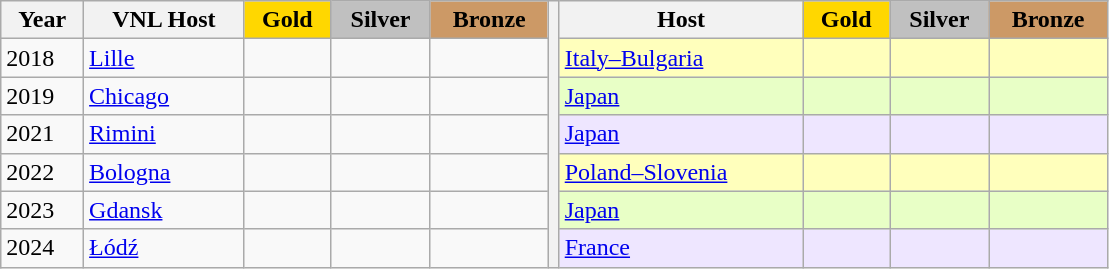<table class="wikitable">
<tr>
<th>Year</th>
<th>VNL Host</th>
<th style="background: #ffd700">Gold</th>
<th style="background: #c0c0c0">Silver</th>
<th style="background: #cc9966">Bronze</th>
<th width=1% rowspan=7 bgcolor=#ffffff></th>
<th>Host</th>
<th style="background: #ffd700">Gold</th>
<th style="background: #c0c0c0">Silver</th>
<th style="background: #cc9966">Bronze</th>
</tr>
<tr>
<td>2018</td>
<td><a href='#'>Lille</a></td>
<td></td>
<td></td>
<td></td>
<td style="background: #FFFFBC"><a href='#'>Italy–Bulgaria</a></td>
<td style="background: #FFFFBC"></td>
<td style="background: #FFFFBC"></td>
<td style="background: #FFFFBC"></td>
</tr>
<tr>
<td>2019</td>
<td><a href='#'>Chicago</a></td>
<td></td>
<td></td>
<td></td>
<td style="background: #E8FFC6"><a href='#'>Japan</a></td>
<td style="background: #E8FFC6"></td>
<td style="background: #E8FFC6"></td>
<td style="background: #E8FFC6"></td>
</tr>
<tr>
<td>2021</td>
<td><a href='#'>Rimini</a></td>
<td></td>
<td></td>
<td></td>
<td style="background: #EEE6FF"><a href='#'>Japan</a></td>
<td style="background: #EEE6FF"></td>
<td style="background: #EEE6FF"></td>
<td style="background: #EEE6FF"></td>
</tr>
<tr>
<td>2022</td>
<td><a href='#'>Bologna</a></td>
<td></td>
<td></td>
<td></td>
<td style="background: #FFFFBC"><a href='#'>Poland–Slovenia</a></td>
<td style="background: #FFFFBC"></td>
<td style="background: #FFFFBC"></td>
<td style="background: #FFFFBC"></td>
</tr>
<tr>
<td>2023</td>
<td><a href='#'>Gdansk</a></td>
<td></td>
<td></td>
<td></td>
<td style="background: #E8FFC6"><a href='#'>Japan</a>  </td>
<td style="background: #E8FFC6"></td>
<td style="background: #E8FFC6"></td>
<td style="background: #E8FFC6"></td>
</tr>
<tr>
<td>2024</td>
<td><a href='#'>Łódź</a></td>
<td></td>
<td></td>
<td></td>
<td style="background: #EEE6FF"><a href='#'>France</a></td>
<td style="background: #EEE6FF"></td>
<td style="background: #EEE6FF"></td>
<td style="background: #EEE6FF"></td>
</tr>
</table>
